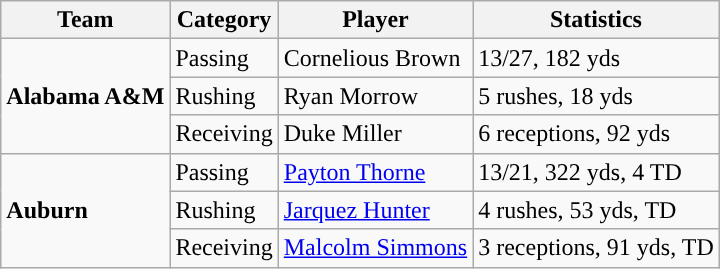<table class="wikitable" style="float: right;">
<tr>
<th>Team</th>
<th>Category</th>
<th>Player</th>
<th>Statistics</th>
</tr>
<tr>
<td rowspan=3><strong>Alabama A&M</strong></td>
<td>Passing</td>
<td>Cornelious Brown</td>
<td>13/27, 182 yds</td>
</tr>
<tr>
<td>Rushing</td>
<td>Ryan Morrow</td>
<td>5 rushes, 18 yds</td>
</tr>
<tr>
<td>Receiving</td>
<td>Duke Miller</td>
<td>6 receptions, 92 yds</td>
</tr>
<tr>
<td rowspan=3><strong>Auburn</strong></td>
<td>Passing</td>
<td><a href='#'>Payton Thorne</a></td>
<td>13/21, 322 yds, 4 TD</td>
</tr>
<tr>
<td>Rushing</td>
<td><a href='#'>Jarquez Hunter</a></td>
<td>4 rushes, 53 yds, TD</td>
</tr>
<tr>
<td>Receiving</td>
<td><a href='#'>Malcolm Simmons</a></td>
<td>3 receptions, 91 yds, TD</td>
</tr>
</table>
